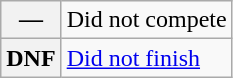<table class="wikitable">
<tr>
<th scope="row">—</th>
<td>Did not compete</td>
</tr>
<tr>
<th scope="row">DNF</th>
<td><a href='#'>Did not finish</a></td>
</tr>
</table>
